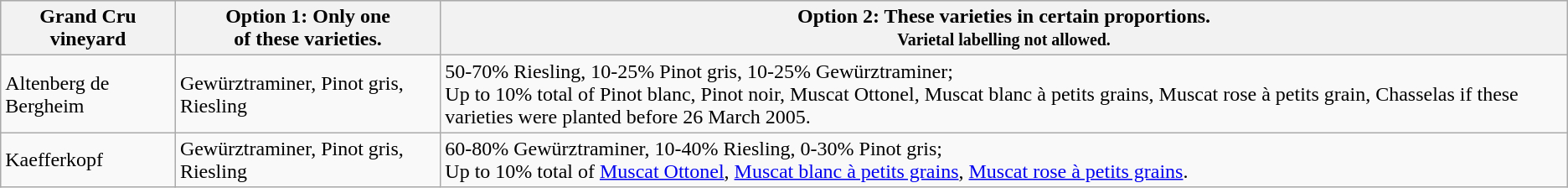<table class="wikitable">
<tr style="background:lightgrey;">
<th>Grand Cru vineyard</th>
<th>Option 1: Only one<br>of these varieties.</th>
<th>Option 2: These varieties in certain proportions.<br><small>Varietal labelling not allowed.</small></th>
</tr>
<tr>
<td>Altenberg de Bergheim</td>
<td>Gewürztraminer, Pinot gris, Riesling</td>
<td>50-70% Riesling, 10-25% Pinot gris, 10-25% Gewürztraminer;<br>Up to 10% total of Pinot blanc, Pinot noir, Muscat Ottonel, Muscat blanc à petits grains, Muscat rose à petits grain, Chasselas if these varieties were planted before 26 March 2005.</td>
</tr>
<tr>
<td>Kaefferkopf</td>
<td>Gewürztraminer, Pinot gris, Riesling</td>
<td>60-80% Gewürztraminer, 10-40% Riesling, 0-30% Pinot gris;<br>Up to 10% total of <a href='#'>Muscat Ottonel</a>, <a href='#'>Muscat blanc à petits grains</a>, <a href='#'>Muscat rose à petits grains</a>.</td>
</tr>
</table>
